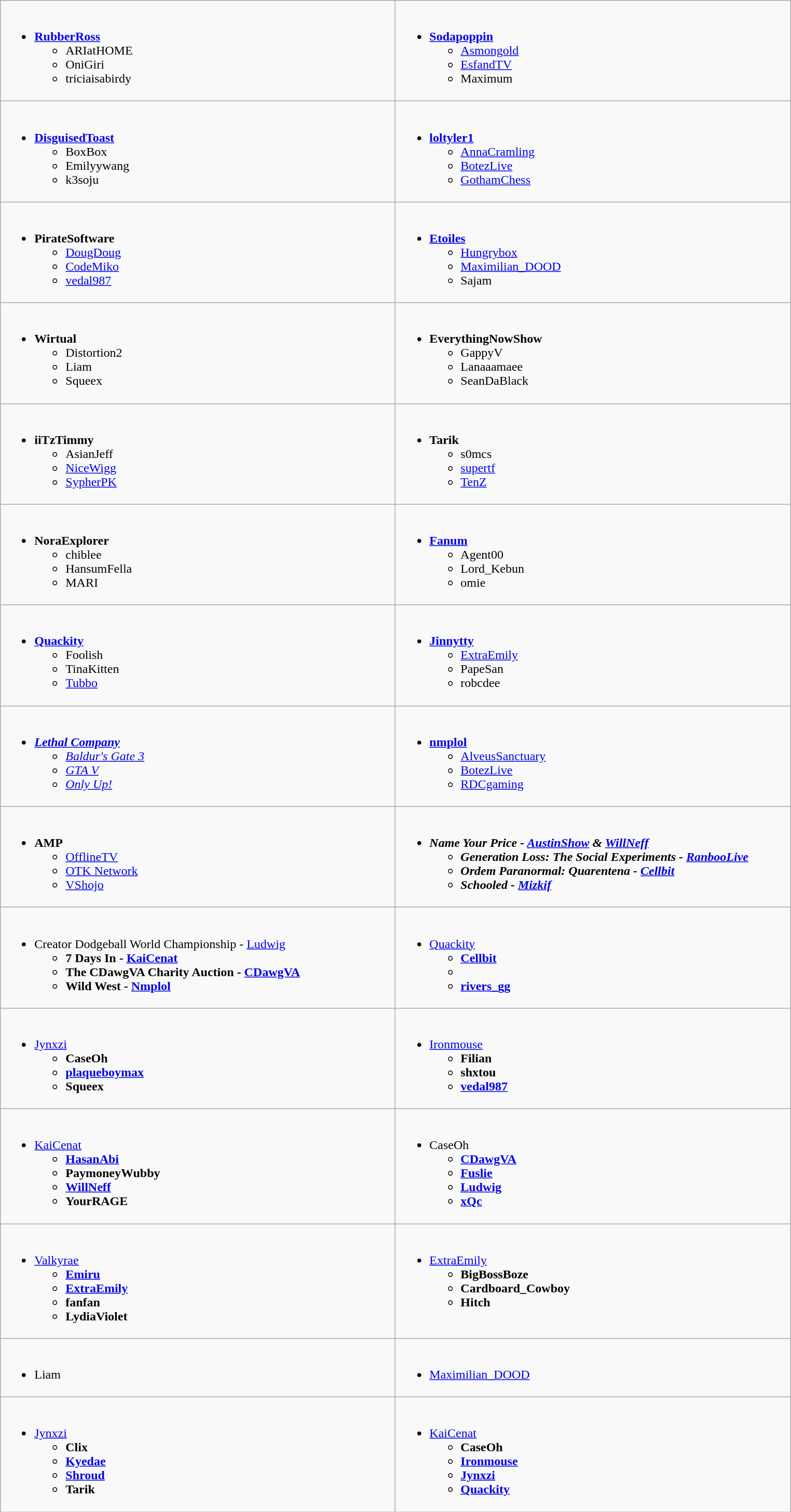<table class="wikitable">
<tr>
<td width="500px" valign="top"><br><ul><li><a href='#'><strong>RubberRoss</strong></a><ul><li>ARIatHOME</li><li>OniGiri</li><li>triciaisabirdy</li></ul></li></ul></td>
<td width="500px" valign="top"><br><ul><li><strong><a href='#'>Sodapoppin</a></strong><ul><li><a href='#'>Asmongold</a></li><li><a href='#'>EsfandTV</a></li><li>Maximum</li></ul></li></ul></td>
</tr>
<tr>
<td width="400px" valign="top"><br><ul><li><a href='#'><strong>DisguisedToast</strong></a><ul><li>BoxBox</li><li>Emilyywang</li><li>k3soju</li></ul></li></ul></td>
<td width="400px" valign="top"><br><ul><li><a href='#'><strong>loltyler1</strong></a><ul><li><a href='#'>AnnaCramling</a></li><li><a href='#'>BotezLive</a></li><li><a href='#'>GothamChess</a></li></ul></li></ul></td>
</tr>
<tr>
<td width="400px" valign="top"><br><ul><li><strong>PirateSoftware</strong><ul><li><a href='#'>DougDoug</a></li><li><a href='#'>CodeMiko</a></li><li><a href='#'>vedal987</a></li></ul></li></ul></td>
<td width="400px" valign="top"><br><ul><li><strong><a href='#'>Etoiles</a></strong><ul><li><a href='#'>Hungrybox</a></li><li><a href='#'>Maximilian_DOOD</a></li><li>Sajam</li></ul></li></ul></td>
</tr>
<tr>
<td width="400px" valign="top"><br><ul><li><strong>Wirtual</strong><ul><li>Distortion2</li><li>Liam</li><li>Squeex</li></ul></li></ul></td>
<td width="400px" valign="top"><br><ul><li><strong>EverythingNowShow</strong><ul><li>GappyV</li><li>Lanaaamaee</li><li>SeanDaBlack</li></ul></li></ul></td>
</tr>
<tr>
<td width="400px" valign="top"><br><ul><li><strong>iiTzTimmy</strong><ul><li>AsianJeff</li><li><a href='#'>NiceWigg</a></li><li><a href='#'>SypherPK</a></li></ul></li></ul></td>
<td width="400px" valign="top"><br><ul><li><strong>Tarik</strong><ul><li>s0mcs</li><li><a href='#'>supertf</a></li><li><a href='#'>TenZ</a></li></ul></li></ul></td>
</tr>
<tr>
<td width="400px" valign="top"><br><ul><li><strong>NoraExplorer</strong><ul><li>chiblee</li><li>HansumFella</li><li>MARI</li></ul></li></ul></td>
<td width="400px" valign="top"><br><ul><li><strong><a href='#'>Fanum</a></strong><ul><li>Agent00</li><li>Lord_Kebun</li><li>omie</li></ul></li></ul></td>
</tr>
<tr>
<td width="400px" valign="top"><br><ul><li><strong><a href='#'>Quackity</a></strong><ul><li>Foolish</li><li>TinaKitten</li><li><a href='#'>Tubbo</a></li></ul></li></ul></td>
<td width="400px" valign="top"><br><ul><li><strong><a href='#'>Jinnytty</a></strong><ul><li><a href='#'>ExtraEmily</a></li><li>PapeSan</li><li>robcdee</li></ul></li></ul></td>
</tr>
<tr>
<td width="400px" valign="top"><br><ul><li><strong><em><a href='#'>Lethal Company</a></em></strong><ul><li><em><a href='#'>Baldur's Gate 3</a></em></li><li><em><a href='#'>GTA V</a></em></li><li><em><a href='#'>Only Up!</a></em></li></ul></li></ul></td>
<td width="400px" valign="top"><br><ul><li><strong><a href='#'>nmplol</a></strong><ul><li><a href='#'>AlveusSanctuary</a></li><li><a href='#'>BotezLive</a></li><li><a href='#'>RDCgaming</a></li></ul></li></ul></td>
</tr>
<tr>
<td width="400px" valign="top"><br><ul><li><strong>AMP</strong><ul><li><a href='#'>OfflineTV</a></li><li><a href='#'>OTK Network</a></li><li><a href='#'>VShojo</a></li></ul></li></ul></td>
<td width="400px" valign="top"><br><ul><li><strong><em>Name Your Price<em> - <a href='#'>AustinShow</a> & <a href='#'>WillNeff</a><strong><ul><li></em>Generation Loss: The Social Experiments<em> - <a href='#'>RanbooLive</a></li><li></em>Ordem Paranormal: Quarentena<em> - <a href='#'>Cellbit</a></li><li></em>Schooled<em> - <a href='#'>Mizkif</a></li></ul></li></ul></td>
</tr>
<tr>
<td width="400px" valign="top"><br><ul><li></strong>Creator Dodgeball World Championship - <a href='#'>Ludwig</a><strong><ul><li>7 Days In - <a href='#'>KaiCenat</a></li><li>The CDawgVA Charity Auction - <a href='#'>CDawgVA</a></li><li>Wild West - <a href='#'>Nmplol</a></li></ul></li></ul></td>
<td width="400px" valign="top"><br><ul><li></strong><a href='#'>Quackity</a><strong><ul><li><a href='#'>Cellbit</a></li><li></li><li><a href='#'>rivers_gg</a></li></ul></li></ul></td>
</tr>
<tr>
<td width="400px" valign="top"><br><ul><li></strong><a href='#'>Jynxzi</a><strong><ul><li>CaseOh</li><li><a href='#'>plaqueboymax</a></li><li>Squeex</li></ul></li></ul></td>
<td width="400px" valign="top"><br><ul><li></strong><a href='#'>Ironmouse</a><strong><ul><li>Filian</li><li>shxtou</li><li><a href='#'>vedal987</a></li></ul></li></ul></td>
</tr>
<tr>
<td width="400px" valign="top"><br><ul><li></strong><a href='#'>KaiCenat</a><strong><ul><li><a href='#'>HasanAbi</a></li><li>PaymoneyWubby</li><li><a href='#'>WillNeff</a></li><li>YourRAGE</li></ul></li></ul></td>
<td width="400px" valign="top"><br><ul><li></strong>CaseOh<strong><ul><li><a href='#'>CDawgVA</a></li><li><a href='#'>Fuslie</a></li><li><a href='#'>Ludwig</a></li><li><a href='#'>xQc</a></li></ul></li></ul></td>
</tr>
<tr>
<td width="400px" valign="top"><br><ul><li></strong><a href='#'>Valkyrae</a><strong><ul><li><a href='#'>Emiru</a></li><li><a href='#'>ExtraEmily</a></li><li>fanfan</li><li>LydiaViolet</li></ul></li></ul></td>
<td width="400px" valign="top"><br><ul><li></strong><a href='#'>ExtraEmily</a><strong><ul><li>BigBossBoze</li><li>Cardboard_Cowboy</li><li>Hitch</li></ul></li></ul></td>
</tr>
<tr>
<td width="400px" valign="top"><br><ul><li></strong>Liam<strong></li></ul></td>
<td width="400px" valign="top"><br><ul><li></strong><a href='#'>Maximilian_DOOD</a><strong></li></ul></td>
</tr>
<tr>
<td width="400px" valign="top"><br><ul><li></strong><a href='#'>Jynxzi</a><strong><ul><li>Clix</li><li><a href='#'>Kyedae</a></li><li><a href='#'>Shroud</a></li><li>Tarik</li></ul></li></ul></td>
<td width="400px" valign="top"><br><ul><li></strong><a href='#'>KaiCenat</a><strong><ul><li>CaseOh</li><li><a href='#'>Ironmouse</a></li><li><a href='#'>Jynxzi</a></li><li><a href='#'>Quackity</a></li></ul></li></ul></td>
</tr>
</table>
